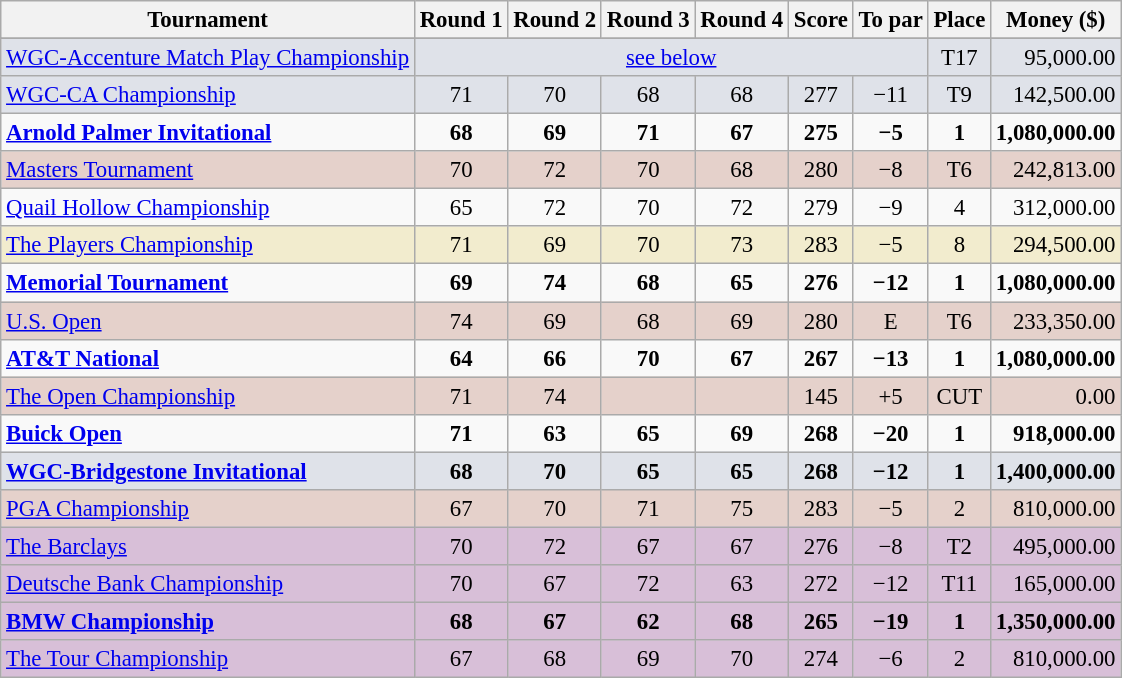<table class=wikitable style="font-size:95%;text-align:center">
<tr>
<th>Tournament</th>
<th>Round 1</th>
<th>Round 2</th>
<th>Round 3</th>
<th>Round 4</th>
<th>Score</th>
<th>To par</th>
<th>Place</th>
<th>Money ($)</th>
</tr>
<tr>
</tr>
<tr style="background:#dfe2e9;">
<td align=left><a href='#'>WGC-Accenture Match Play Championship</a></td>
<td colspan="6"><a href='#'>see below</a></td>
<td>T17</td>
<td align=right>95,000.00</td>
</tr>
<tr style="background:#dfe2e9;">
<td align=left><a href='#'>WGC-CA Championship</a></td>
<td>71</td>
<td>70</td>
<td>68</td>
<td>68</td>
<td>277</td>
<td>−11</td>
<td>T9</td>
<td align=right>142,500.00</td>
</tr>
<tr>
<td align=left><strong><a href='#'>Arnold Palmer Invitational</a></strong></td>
<td><strong>68</strong></td>
<td><strong>69</strong></td>
<td><strong>71</strong></td>
<td><strong>67</strong></td>
<td><strong>275</strong></td>
<td><strong>−5</strong></td>
<td><strong>1</strong></td>
<td align=right><strong>1,080,000.00</strong></td>
</tr>
<tr style="background:#e5d1cb;">
<td align=left><a href='#'>Masters Tournament</a></td>
<td>70</td>
<td>72</td>
<td>70</td>
<td>68</td>
<td>280</td>
<td>−8</td>
<td>T6</td>
<td align=right>242,813.00</td>
</tr>
<tr>
<td align=left><a href='#'>Quail Hollow Championship</a></td>
<td>65</td>
<td>72</td>
<td>70</td>
<td>72</td>
<td>279</td>
<td>−9</td>
<td>4</td>
<td align=right>312,000.00</td>
</tr>
<tr style="background:#f2ecce;">
<td align=left><a href='#'>The Players Championship</a></td>
<td>71</td>
<td>69</td>
<td>70</td>
<td>73</td>
<td>283</td>
<td>−5</td>
<td>8</td>
<td align=right>294,500.00</td>
</tr>
<tr>
<td align=left><strong><a href='#'>Memorial Tournament</a></strong></td>
<td><strong>69</strong></td>
<td><strong>74</strong></td>
<td><strong>68</strong></td>
<td><strong>65</strong></td>
<td><strong>276</strong></td>
<td><strong>−12</strong></td>
<td><strong>1</strong></td>
<td align=right><strong>1,080,000.00</strong></td>
</tr>
<tr style="background:#e5d1cb;">
<td align=left><a href='#'>U.S. Open</a></td>
<td>74</td>
<td>69</td>
<td>68</td>
<td>69</td>
<td>280</td>
<td>E</td>
<td>T6</td>
<td align=right>233,350.00</td>
</tr>
<tr>
<td align=left><strong><a href='#'>AT&T National</a></strong></td>
<td><strong>64</strong></td>
<td><strong>66</strong></td>
<td><strong>70</strong></td>
<td><strong>67</strong></td>
<td><strong>267</strong></td>
<td><strong>−13</strong></td>
<td><strong>1</strong></td>
<td align=right><strong>1,080,000.00</strong></td>
</tr>
<tr style="background:#e5d1cb;">
<td align=left><a href='#'>The Open Championship</a></td>
<td>71</td>
<td>74</td>
<td></td>
<td></td>
<td>145</td>
<td>+5</td>
<td>CUT</td>
<td align=right>0.00</td>
</tr>
<tr>
<td align=left><strong><a href='#'>Buick Open</a></strong></td>
<td><strong>71</strong></td>
<td><strong>63</strong></td>
<td><strong>65</strong></td>
<td><strong>69</strong></td>
<td><strong>268</strong></td>
<td><strong>−20</strong></td>
<td><strong>1</strong></td>
<td align=right><strong>918,000.00</strong></td>
</tr>
<tr style="background:#dfe2e9;">
<td align=left><strong><a href='#'>WGC-Bridgestone Invitational</a></strong></td>
<td><strong>68</strong></td>
<td><strong>70</strong></td>
<td><strong>65</strong></td>
<td><strong>65</strong></td>
<td><strong>268</strong></td>
<td><strong>−12</strong></td>
<td><strong>1</strong></td>
<td align=right><strong>1,400,000.00</strong></td>
</tr>
<tr style="background:#e5d1cb;">
<td align=left><a href='#'>PGA Championship</a></td>
<td>67</td>
<td>70</td>
<td>71</td>
<td>75</td>
<td>283</td>
<td>−5</td>
<td>2</td>
<td align=right>810,000.00</td>
</tr>
<tr style="background:#D8BFD8;">
<td align=left><a href='#'>The Barclays</a></td>
<td>70</td>
<td>72</td>
<td>67</td>
<td>67</td>
<td>276</td>
<td>−8</td>
<td>T2</td>
<td align=right>495,000.00</td>
</tr>
<tr style="background:#D8BFD8;">
<td align=left><a href='#'>Deutsche Bank Championship</a></td>
<td>70</td>
<td>67</td>
<td>72</td>
<td>63</td>
<td>272</td>
<td>−12</td>
<td>T11</td>
<td align=right>165,000.00</td>
</tr>
<tr style="background:#D8BFD8;">
<td align=left><strong><a href='#'>BMW Championship</a></strong></td>
<td><strong>68</strong></td>
<td><strong>67</strong></td>
<td><strong>62</strong></td>
<td><strong>68</strong></td>
<td><strong>265</strong></td>
<td><strong>−19</strong></td>
<td><strong>1</strong></td>
<td align=right><strong>1,350,000.00</strong></td>
</tr>
<tr style="background:#D8BFD8;">
<td align=left><a href='#'>The Tour Championship</a></td>
<td>67</td>
<td>68</td>
<td>69</td>
<td>70</td>
<td>274</td>
<td>−6</td>
<td>2</td>
<td align=right>810,000.00</td>
</tr>
</table>
